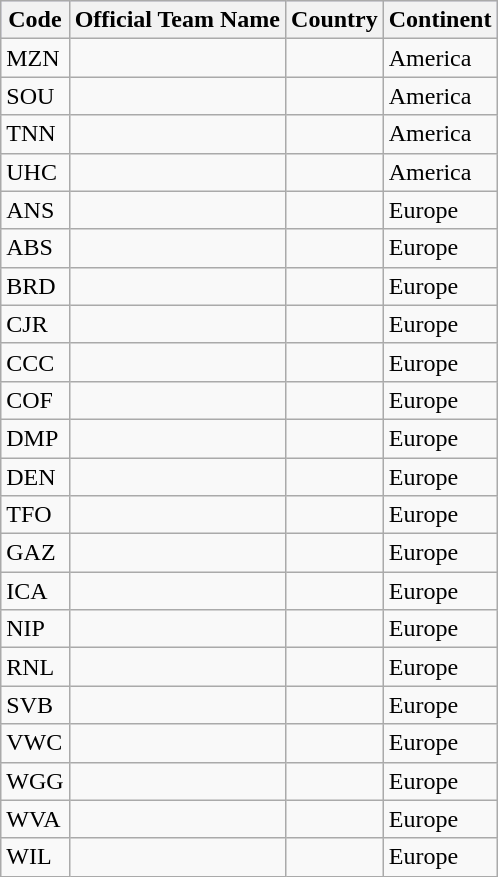<table class="wikitable sortable">
<tr style="background:#ccf;">
<th>Code</th>
<th>Official Team Name</th>
<th>Country</th>
<th>Continent</th>
</tr>
<tr>
<td>MZN</td>
<td></td>
<td></td>
<td>America</td>
</tr>
<tr>
<td>SOU</td>
<td></td>
<td></td>
<td>America</td>
</tr>
<tr>
<td>TNN</td>
<td></td>
<td></td>
<td>America</td>
</tr>
<tr>
<td>UHC</td>
<td></td>
<td></td>
<td>America</td>
</tr>
<tr>
<td>ANS</td>
<td></td>
<td></td>
<td>Europe</td>
</tr>
<tr>
<td>ABS</td>
<td></td>
<td></td>
<td>Europe</td>
</tr>
<tr>
<td>BRD</td>
<td></td>
<td></td>
<td>Europe</td>
</tr>
<tr>
<td>CJR</td>
<td></td>
<td></td>
<td>Europe</td>
</tr>
<tr>
<td>CCC</td>
<td></td>
<td></td>
<td>Europe</td>
</tr>
<tr>
<td>COF</td>
<td></td>
<td></td>
<td>Europe</td>
</tr>
<tr>
<td>DMP</td>
<td></td>
<td></td>
<td>Europe</td>
</tr>
<tr>
<td>DEN</td>
<td></td>
<td></td>
<td>Europe</td>
</tr>
<tr>
<td>TFO</td>
<td></td>
<td></td>
<td>Europe</td>
</tr>
<tr>
<td>GAZ</td>
<td></td>
<td></td>
<td>Europe</td>
</tr>
<tr>
<td>ICA</td>
<td></td>
<td></td>
<td>Europe</td>
</tr>
<tr>
<td>NIP</td>
<td></td>
<td></td>
<td>Europe</td>
</tr>
<tr>
<td>RNL</td>
<td></td>
<td></td>
<td>Europe</td>
</tr>
<tr>
<td>SVB</td>
<td></td>
<td></td>
<td>Europe</td>
</tr>
<tr>
<td>VWC</td>
<td></td>
<td></td>
<td>Europe</td>
</tr>
<tr>
<td>WGG</td>
<td></td>
<td></td>
<td>Europe</td>
</tr>
<tr>
<td>WVA</td>
<td></td>
<td></td>
<td>Europe</td>
</tr>
<tr>
<td>WIL</td>
<td></td>
<td></td>
<td>Europe</td>
</tr>
</table>
